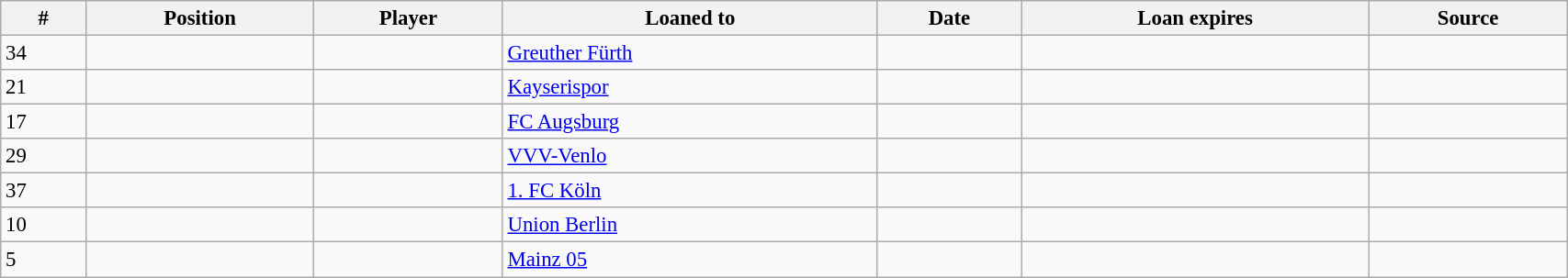<table class="wikitable sortable" style="width:90%; text-align:center; font-size:95%; text-align:left;">
<tr>
<th>#</th>
<th>Position</th>
<th>Player</th>
<th>Loaned to</th>
<th>Date</th>
<th>Loan expires</th>
<th>Source</th>
</tr>
<tr>
<td>34</td>
<td></td>
<td></td>
<td> <a href='#'>Greuther Fürth</a></td>
<td></td>
<td></td>
<td></td>
</tr>
<tr>
<td>21</td>
<td></td>
<td></td>
<td> <a href='#'>Kayserispor</a></td>
<td></td>
<td></td>
<td></td>
</tr>
<tr>
<td>17</td>
<td></td>
<td></td>
<td> <a href='#'>FC Augsburg</a></td>
<td></td>
<td></td>
<td></td>
</tr>
<tr>
<td>29</td>
<td></td>
<td></td>
<td> <a href='#'>VVV-Venlo</a></td>
<td></td>
<td></td>
<td></td>
</tr>
<tr>
<td>37</td>
<td></td>
<td></td>
<td> <a href='#'>1. FC Köln</a></td>
<td></td>
<td></td>
<td></td>
</tr>
<tr>
<td>10</td>
<td></td>
<td></td>
<td> <a href='#'>Union Berlin</a></td>
<td></td>
<td></td>
<td></td>
</tr>
<tr>
<td>5</td>
<td></td>
<td></td>
<td> <a href='#'>Mainz 05</a></td>
<td></td>
<td></td>
<td></td>
</tr>
</table>
